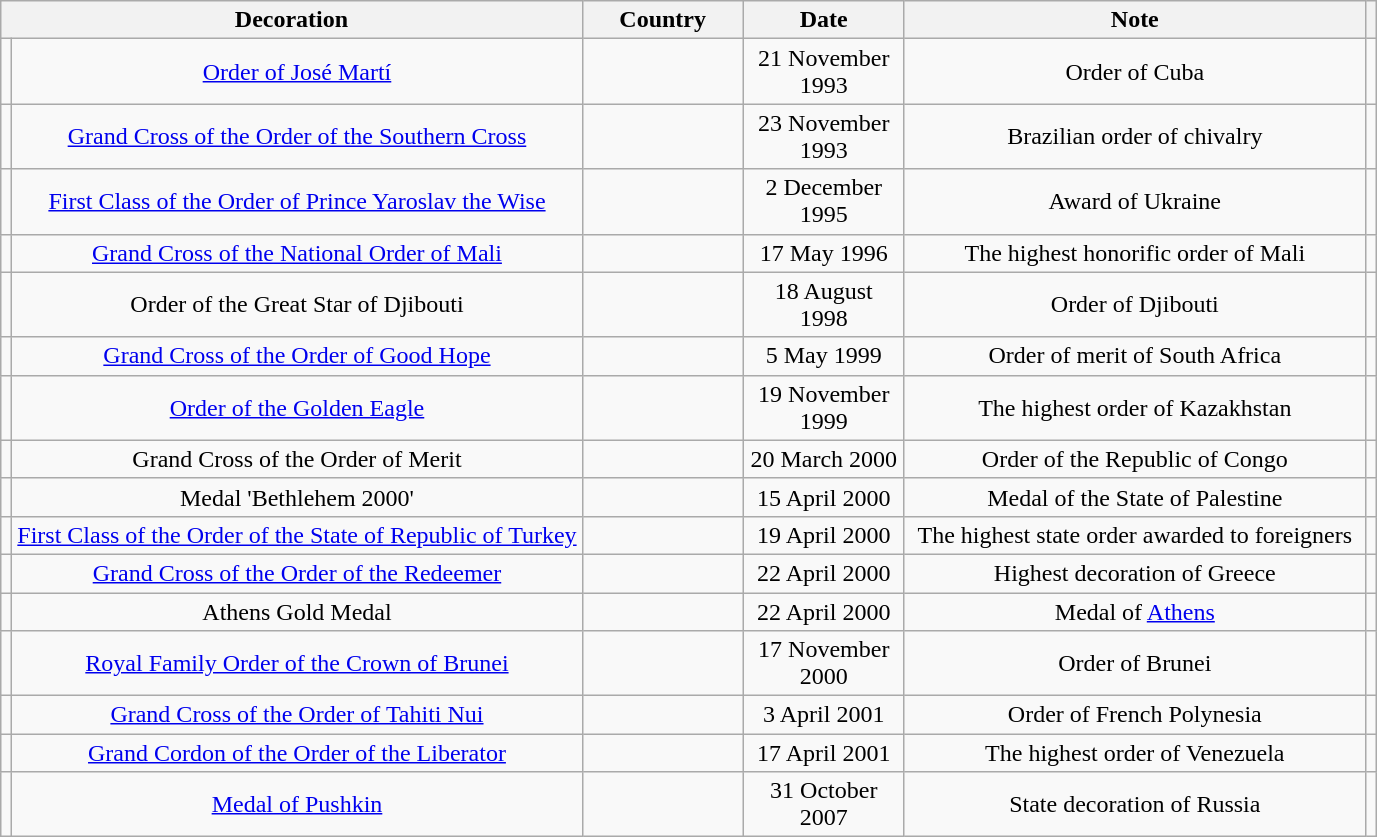<table class="wikitable sortable" style="text-align:center;">
<tr>
<th colspan="2" width="350px">Decoration</th>
<th width="100px">Country</th>
<th width="100px">Date</th>
<th width="300px">Note</th>
<th class="unsortable"></th>
</tr>
<tr>
<td></td>
<td><a href='#'>Order of José Martí</a></td>
<td></td>
<td>21 November 1993</td>
<td>Order of Cuba</td>
<td></td>
</tr>
<tr>
<td></td>
<td><a href='#'>Grand Cross of the Order of the Southern Cross</a></td>
<td></td>
<td>23 November 1993</td>
<td>Brazilian order of chivalry</td>
<td></td>
</tr>
<tr>
<td></td>
<td><a href='#'>First Class of the Order of Prince Yaroslav the Wise</a></td>
<td></td>
<td>2 December 1995</td>
<td>Award of Ukraine</td>
<td></td>
</tr>
<tr>
<td></td>
<td><a href='#'>Grand Cross of the National Order of Mali</a></td>
<td></td>
<td>17 May 1996</td>
<td>The highest honorific order of Mali</td>
<td></td>
</tr>
<tr>
<td></td>
<td>Order of the Great Star of Djibouti</td>
<td></td>
<td>18 August 1998</td>
<td>Order of Djibouti</td>
<td></td>
</tr>
<tr>
<td></td>
<td><a href='#'>Grand Cross of the Order of Good Hope</a></td>
<td></td>
<td>5 May 1999</td>
<td>Order of merit of South Africa</td>
<td></td>
</tr>
<tr>
<td></td>
<td><a href='#'>Order of the Golden Eagle</a></td>
<td></td>
<td>19 November 1999</td>
<td>The highest order of Kazakhstan</td>
<td></td>
</tr>
<tr>
<td></td>
<td>Grand Cross of the Order of Merit</td>
<td></td>
<td>20 March 2000</td>
<td>Order of the Republic of Congo</td>
<td></td>
</tr>
<tr>
<td></td>
<td>Medal 'Bethlehem 2000'</td>
<td></td>
<td>15 April 2000</td>
<td>Medal of the State of Palestine</td>
<td></td>
</tr>
<tr>
<td></td>
<td><a href='#'>First Class of the Order of the State of Republic of Turkey</a></td>
<td></td>
<td>19 April 2000</td>
<td>The highest state order awarded to foreigners</td>
<td></td>
</tr>
<tr>
<td></td>
<td><a href='#'>Grand Cross of the Order of the Redeemer</a></td>
<td></td>
<td>22 April 2000</td>
<td>Highest decoration of Greece</td>
<td></td>
</tr>
<tr>
<td></td>
<td>Athens Gold Medal</td>
<td></td>
<td>22 April 2000</td>
<td>Medal of <a href='#'>Athens</a></td>
<td></td>
</tr>
<tr>
<td></td>
<td><a href='#'>Royal Family Order of the Crown of Brunei</a></td>
<td></td>
<td>17 November 2000</td>
<td>Order of Brunei</td>
<td></td>
</tr>
<tr>
<td></td>
<td><a href='#'>Grand Cross of the Order of Tahiti Nui</a></td>
<td></td>
<td>3 April 2001</td>
<td>Order of French Polynesia</td>
<td></td>
</tr>
<tr>
<td></td>
<td><a href='#'>Grand Cordon of the Order of the Liberator</a></td>
<td></td>
<td>17 April 2001</td>
<td>The highest order of Venezuela</td>
<td></td>
</tr>
<tr>
<td></td>
<td><a href='#'>Medal of Pushkin</a></td>
<td></td>
<td>31 October 2007</td>
<td>State decoration of Russia</td>
<td></td>
</tr>
</table>
